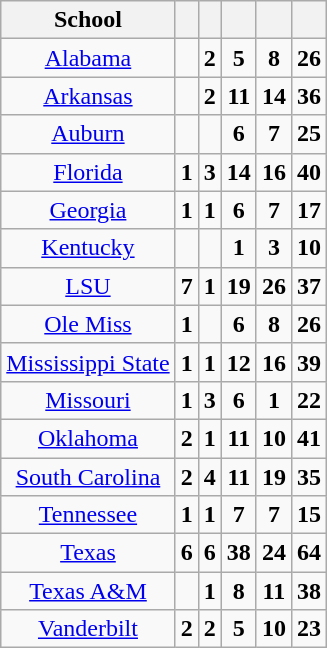<table class="wikitable sortable" style="text-align: center;">
<tr>
<th scope="col">School</th>
<th data-sort-type="number" scope="col"></th>
<th data-sort-type="number" scope="col"></th>
<th data-sort-type="number" scope="col"></th>
<th data-sort-type="number" scope="col"></th>
<th data-sort-type="number" scope="col"></th>
</tr>
<tr>
<td><a href='#'>Alabama</a></td>
<td></td>
<td><strong>2</strong><br></td>
<td><strong>5</strong><br></td>
<td><strong>8</strong><br></td>
<td><strong>26</strong><br></td>
</tr>
<tr>
<td><a href='#'>Arkansas</a></td>
<td></td>
<td><strong>2</strong><br></td>
<td><strong>11</strong><br></td>
<td><strong>14</strong><br></td>
<td><strong>36</strong><br></td>
</tr>
<tr>
<td><a href='#'>Auburn</a></td>
<td></td>
<td></td>
<td><strong>6</strong><br></td>
<td><strong>7</strong><br></td>
<td><strong>25</strong><br></td>
</tr>
<tr>
<td><a href='#'>Florida</a></td>
<td><strong>1</strong><br></td>
<td><strong>3</strong><br></td>
<td><strong>14</strong><br></td>
<td><strong>16</strong><br></td>
<td><strong>40</strong><br></td>
</tr>
<tr>
<td><a href='#'>Georgia</a></td>
<td><strong>1</strong><br></td>
<td><strong>1</strong><br></td>
<td><strong>6</strong><br></td>
<td><strong>7</strong><br></td>
<td><strong>17</strong><br></td>
</tr>
<tr>
<td><a href='#'>Kentucky</a></td>
<td></td>
<td></td>
<td><strong>1</strong><br></td>
<td><strong>3</strong><br></td>
<td><strong>10</strong><br></td>
</tr>
<tr>
<td><a href='#'>LSU</a></td>
<td><strong>7</strong><br></td>
<td><strong>1</strong><br></td>
<td><strong>19</strong><br></td>
<td><strong>26</strong><br></td>
<td><strong>37</strong><br></td>
</tr>
<tr>
<td><a href='#'>Ole Miss</a></td>
<td><strong>1</strong><br></td>
<td></td>
<td><strong>6</strong><br></td>
<td><strong>8</strong><br></td>
<td><strong>26</strong><br></td>
</tr>
<tr>
<td><a href='#'>Mississippi State</a></td>
<td><strong>1</strong><br></td>
<td><strong>1</strong><br></td>
<td><strong>12</strong><br></td>
<td><strong>16</strong><br></td>
<td><strong>39</strong><br></td>
</tr>
<tr>
<td><a href='#'>Missouri</a></td>
<td><strong>1</strong><br></td>
<td><strong>3</strong><br></td>
<td><strong>6</strong><br></td>
<td><strong>1</strong><br></td>
<td><strong>22</strong><br></td>
</tr>
<tr>
<td><a href='#'>Oklahoma</a></td>
<td><strong>2</strong><br></td>
<td><strong>1</strong><br></td>
<td><strong>11</strong><br></td>
<td><strong>10</strong><br></td>
<td><strong>41</strong><br></td>
</tr>
<tr>
<td><a href='#'>South Carolina</a></td>
<td><strong>2</strong><br></td>
<td><strong>4</strong><br></td>
<td><strong>11</strong><br></td>
<td><strong>19</strong><br></td>
<td><strong>35</strong><br></td>
</tr>
<tr>
<td><a href='#'>Tennessee</a></td>
<td><strong>1</strong><br></td>
<td><strong>1</strong><br></td>
<td><strong>7</strong><br></td>
<td><strong>7</strong><br></td>
<td><strong>15</strong><br></td>
</tr>
<tr>
<td><a href='#'>Texas</a></td>
<td><strong>6</strong><br></td>
<td><strong>6</strong><br></td>
<td><strong>38</strong><br></td>
<td><strong>24</strong><br></td>
<td><strong>64</strong><br></td>
</tr>
<tr>
<td><a href='#'>Texas A&M</a></td>
<td></td>
<td><strong>1</strong><br></td>
<td><strong>8</strong><br></td>
<td><strong>11</strong><br></td>
<td><strong>38</strong><br></td>
</tr>
<tr>
<td><a href='#'>Vanderbilt</a></td>
<td><strong>2</strong><br></td>
<td><strong>2</strong><br></td>
<td><strong>5</strong><br></td>
<td><strong>10</strong><br></td>
<td><strong>23</strong><br></td>
</tr>
</table>
